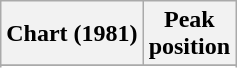<table class="wikitable sortable plainrowheaders" style="text-align:center">
<tr>
<th scope="col">Chart (1981)</th>
<th scope="col">Peak<br>position</th>
</tr>
<tr>
</tr>
<tr>
</tr>
<tr>
</tr>
</table>
